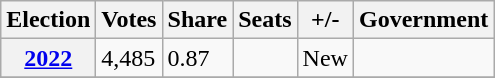<table class="wikitable">
<tr>
<th>Election</th>
<th>Votes</th>
<th>Share</th>
<th>Seats</th>
<th>+/-</th>
<th>Government</th>
</tr>
<tr>
<th><a href='#'>2022</a></th>
<td>4,485</td>
<td>0.87</td>
<td></td>
<td>New</td>
<td></td>
</tr>
<tr>
</tr>
</table>
